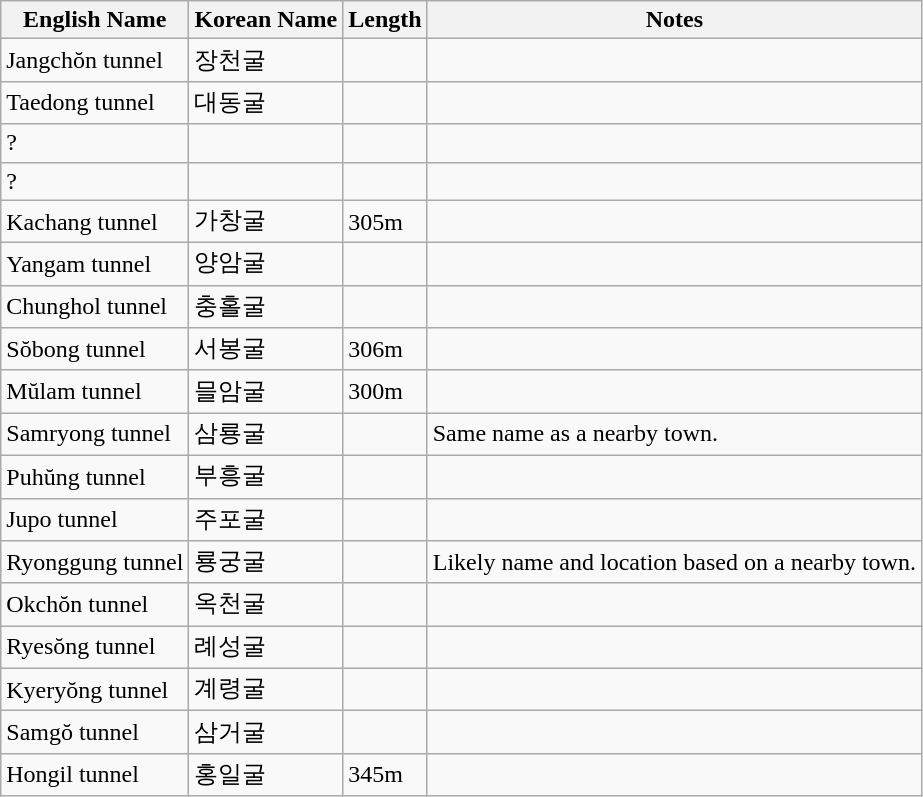<table class="wikitable">
<tr>
<th>English Name</th>
<th>Korean Name</th>
<th>Length</th>
<th>Notes</th>
</tr>
<tr>
<td>Jangchŏn tunnel</td>
<td>장천굴</td>
<td></td>
<td></td>
</tr>
<tr>
<td>Taedong tunnel</td>
<td>대동굴</td>
<td></td>
<td></td>
</tr>
<tr>
<td>?</td>
<td></td>
<td></td>
<td></td>
</tr>
<tr>
<td>?</td>
<td></td>
<td></td>
<td></td>
</tr>
<tr>
<td>Kachang tunnel</td>
<td>가창굴</td>
<td>305m</td>
<td></td>
</tr>
<tr>
<td>Yangam tunnel</td>
<td>양암굴</td>
<td></td>
<td></td>
</tr>
<tr>
<td>Chunghol tunnel</td>
<td>충홀굴</td>
<td></td>
<td></td>
</tr>
<tr>
<td>Sŏbong tunnel</td>
<td>서봉굴</td>
<td>306m</td>
<td></td>
</tr>
<tr>
<td>Mŭlam tunnel</td>
<td>믈암굴</td>
<td>300m</td>
<td></td>
</tr>
<tr>
<td>Samryong tunnel</td>
<td>삼룡굴</td>
<td></td>
<td>Same name as a nearby town.</td>
</tr>
<tr>
<td>Puhŭng tunnel</td>
<td>부흥굴</td>
<td></td>
<td></td>
</tr>
<tr>
<td>Jupo tunnel</td>
<td>주포굴</td>
<td></td>
<td></td>
</tr>
<tr>
<td>Ryonggung tunnel</td>
<td>룡궁굴</td>
<td></td>
<td>Likely name and location based on a nearby town.</td>
</tr>
<tr>
<td>Okchŏn tunnel</td>
<td>옥천굴</td>
<td></td>
<td></td>
</tr>
<tr>
<td>Ryesŏng tunnel</td>
<td>례성굴</td>
<td></td>
<td></td>
</tr>
<tr>
<td>Kyeryŏng tunnel</td>
<td>계령굴</td>
<td></td>
<td></td>
</tr>
<tr>
<td>Samgŏ tunnel</td>
<td>삼거굴</td>
<td></td>
<td></td>
</tr>
<tr>
<td>Hongil tunnel</td>
<td>홍일굴</td>
<td>345m</td>
<td></td>
</tr>
</table>
